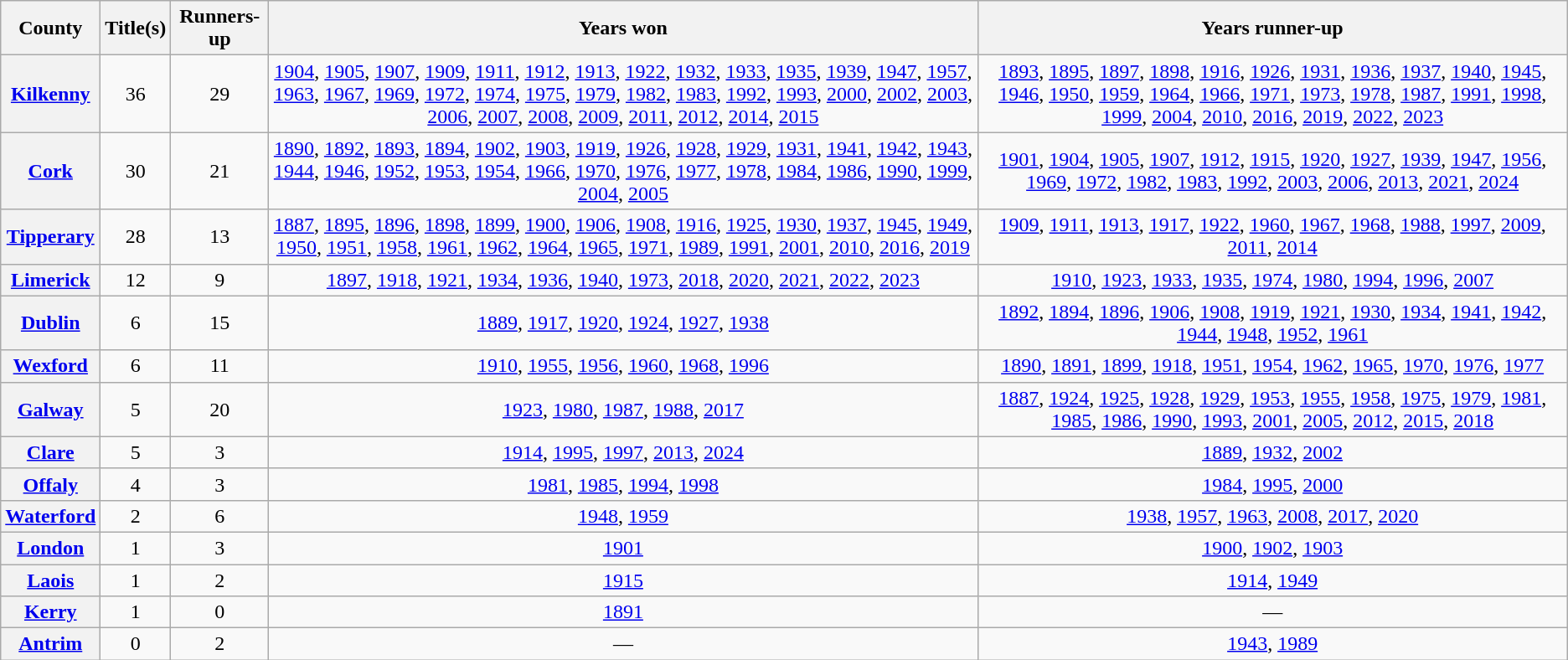<table class="wikitable plainrowheaders sortable" style="text-align:center">
<tr>
<th>County</th>
<th scope="col">Title(s)</th>
<th scope="col">Runners-up</th>
<th class="unsortable" scope="col">Years won</th>
<th class="unsortable" scope="col">Years runner-up</th>
</tr>
<tr>
<th scope="row"> <a href='#'>Kilkenny</a></th>
<td>36</td>
<td>29</td>
<td><a href='#'>1904</a>, <a href='#'>1905</a>, <a href='#'>1907</a>, <a href='#'>1909</a>, <a href='#'>1911</a>, <a href='#'>1912</a>, <a href='#'>1913</a>, <a href='#'>1922</a>, <a href='#'>1932</a>, <a href='#'>1933</a>, <a href='#'>1935</a>, <a href='#'>1939</a>, <a href='#'>1947</a>, <a href='#'>1957</a>, <a href='#'>1963</a>, <a href='#'>1967</a>, <a href='#'>1969</a>, <a href='#'>1972</a>, <a href='#'>1974</a>, <a href='#'>1975</a>, <a href='#'>1979</a>, <a href='#'>1982</a>, <a href='#'>1983</a>, <a href='#'>1992</a>, <a href='#'>1993</a>, <a href='#'>2000</a>, <a href='#'>2002</a>, <a href='#'>2003</a>, <a href='#'>2006</a>, <a href='#'>2007</a>, <a href='#'>2008</a>, <a href='#'>2009</a>, <a href='#'>2011</a>, <a href='#'>2012</a>, <a href='#'>2014</a>, <a href='#'>2015</a></td>
<td><a href='#'>1893</a>, <a href='#'>1895</a>, <a href='#'>1897</a>, <a href='#'>1898</a>, <a href='#'>1916</a>, <a href='#'>1926</a>, <a href='#'>1931</a>, <a href='#'>1936</a>, <a href='#'>1937</a>, <a href='#'>1940</a>, <a href='#'>1945</a>, <a href='#'>1946</a>, <a href='#'>1950</a>, <a href='#'>1959</a>, <a href='#'>1964</a>, <a href='#'>1966</a>, <a href='#'>1971</a>, <a href='#'>1973</a>, <a href='#'>1978</a>, <a href='#'>1987</a>, <a href='#'>1991</a>, <a href='#'>1998</a>, <a href='#'>1999</a>, <a href='#'>2004</a>, <a href='#'>2010</a>, <a href='#'>2016</a>, <a href='#'>2019</a>, <a href='#'>2022</a>, <a href='#'>2023</a></td>
</tr>
<tr>
<th scope="row"> <a href='#'>Cork</a></th>
<td>30</td>
<td>21</td>
<td><a href='#'>1890</a>, <a href='#'>1892</a>, <a href='#'>1893</a>, <a href='#'>1894</a>, <a href='#'>1902</a>, <a href='#'>1903</a>, <a href='#'>1919</a>, <a href='#'>1926</a>, <a href='#'>1928</a>, <a href='#'>1929</a>, <a href='#'>1931</a>, <a href='#'>1941</a>, <a href='#'>1942</a>, <a href='#'>1943</a>, <a href='#'>1944</a>, <a href='#'>1946</a>, <a href='#'>1952</a>, <a href='#'>1953</a>, <a href='#'>1954</a>, <a href='#'>1966</a>, <a href='#'>1970</a>, <a href='#'>1976</a>, <a href='#'>1977</a>, <a href='#'>1978</a>, <a href='#'>1984</a>, <a href='#'>1986</a>, <a href='#'>1990</a>, <a href='#'>1999</a>, <a href='#'>2004</a>, <a href='#'>2005</a></td>
<td><a href='#'>1901</a>, <a href='#'>1904</a>, <a href='#'>1905</a>, <a href='#'>1907</a>, <a href='#'>1912</a>, <a href='#'>1915</a>, <a href='#'>1920</a>, <a href='#'>1927</a>, <a href='#'>1939</a>, <a href='#'>1947</a>, <a href='#'>1956</a>, <a href='#'>1969</a>, <a href='#'>1972</a>, <a href='#'>1982</a>, <a href='#'>1983</a>, <a href='#'>1992</a>, <a href='#'>2003</a>, <a href='#'>2006</a>, <a href='#'>2013</a>, <a href='#'>2021</a>, <a href='#'>2024</a></td>
</tr>
<tr>
<th scope="row"> <a href='#'>Tipperary</a></th>
<td>28</td>
<td>13</td>
<td><a href='#'>1887</a>, <a href='#'>1895</a>, <a href='#'>1896</a>, <a href='#'>1898</a>, <a href='#'>1899</a>, <a href='#'>1900</a>, <a href='#'>1906</a>, <a href='#'>1908</a>, <a href='#'>1916</a>, <a href='#'>1925</a>, <a href='#'>1930</a>, <a href='#'>1937</a>, <a href='#'>1945</a>, <a href='#'>1949</a>, <a href='#'>1950</a>, <a href='#'>1951</a>, <a href='#'>1958</a>, <a href='#'>1961</a>, <a href='#'>1962</a>, <a href='#'>1964</a>, <a href='#'>1965</a>, <a href='#'>1971</a>, <a href='#'>1989</a>, <a href='#'>1991</a>, <a href='#'>2001</a>, <a href='#'>2010</a>, <a href='#'>2016</a>, <a href='#'>2019</a></td>
<td><a href='#'>1909</a>, <a href='#'>1911</a>, <a href='#'>1913</a>, <a href='#'>1917</a>, <a href='#'>1922</a>, <a href='#'>1960</a>, <a href='#'>1967</a>, <a href='#'>1968</a>, <a href='#'>1988</a>, <a href='#'>1997</a>, <a href='#'>2009</a>, <a href='#'>2011</a>, <a href='#'>2014</a></td>
</tr>
<tr>
<th scope="row"> <a href='#'>Limerick</a></th>
<td>12</td>
<td>9</td>
<td><a href='#'>1897</a>, <a href='#'>1918</a>, <a href='#'>1921</a>, <a href='#'>1934</a>, <a href='#'>1936</a>, <a href='#'>1940</a>, <a href='#'>1973</a>, <a href='#'>2018</a>, <a href='#'>2020</a>, <a href='#'>2021</a>, <a href='#'>2022</a>, <a href='#'>2023</a></td>
<td><a href='#'>1910</a>, <a href='#'>1923</a>, <a href='#'>1933</a>, <a href='#'>1935</a>, <a href='#'>1974</a>, <a href='#'>1980</a>, <a href='#'>1994</a>, <a href='#'>1996</a>, <a href='#'>2007</a></td>
</tr>
<tr>
<th scope="row"> <a href='#'>Dublin</a></th>
<td>6</td>
<td>15</td>
<td><a href='#'>1889</a>, <a href='#'>1917</a>, <a href='#'>1920</a>, <a href='#'>1924</a>, <a href='#'>1927</a>, <a href='#'>1938</a></td>
<td><a href='#'>1892</a>, <a href='#'>1894</a>, <a href='#'>1896</a>, <a href='#'>1906</a>, <a href='#'>1908</a>, <a href='#'>1919</a>, <a href='#'>1921</a>, <a href='#'>1930</a>, <a href='#'>1934</a>, <a href='#'>1941</a>, <a href='#'>1942</a>, <a href='#'>1944</a>, <a href='#'>1948</a>, <a href='#'>1952</a>, <a href='#'>1961</a></td>
</tr>
<tr>
<th scope="row"> <a href='#'>Wexford</a></th>
<td>6</td>
<td>11</td>
<td><a href='#'>1910</a>, <a href='#'>1955</a>, <a href='#'>1956</a>, <a href='#'>1960</a>, <a href='#'>1968</a>, <a href='#'>1996</a></td>
<td><a href='#'>1890</a>, <a href='#'>1891</a>, <a href='#'>1899</a>, <a href='#'>1918</a>, <a href='#'>1951</a>, <a href='#'>1954</a>, <a href='#'>1962</a>, <a href='#'>1965</a>, <a href='#'>1970</a>, <a href='#'>1976</a>, <a href='#'>1977</a></td>
</tr>
<tr>
<th scope="row"> <a href='#'>Galway</a></th>
<td>5</td>
<td>20</td>
<td><a href='#'>1923</a>, <a href='#'>1980</a>, <a href='#'>1987</a>, <a href='#'>1988</a>, <a href='#'>2017</a></td>
<td><a href='#'>1887</a>, <a href='#'>1924</a>, <a href='#'>1925</a>, <a href='#'>1928</a>, <a href='#'>1929</a>, <a href='#'>1953</a>, <a href='#'>1955</a>, <a href='#'>1958</a>, <a href='#'>1975</a>, <a href='#'>1979</a>, <a href='#'>1981</a>, <a href='#'>1985</a>, <a href='#'>1986</a>, <a href='#'>1990</a>, <a href='#'>1993</a>, <a href='#'>2001</a>, <a href='#'>2005</a>, <a href='#'>2012</a>, <a href='#'>2015</a>, <a href='#'>2018</a></td>
</tr>
<tr>
<th scope="row"> <a href='#'>Clare</a></th>
<td>5</td>
<td>3</td>
<td><a href='#'>1914</a>, <a href='#'>1995</a>, <a href='#'>1997</a>, <a href='#'>2013</a>, <a href='#'>2024</a></td>
<td><a href='#'>1889</a>, <a href='#'>1932</a>, <a href='#'>2002</a></td>
</tr>
<tr>
<th scope="row"> <a href='#'>Offaly</a></th>
<td>4</td>
<td>3</td>
<td><a href='#'>1981</a>, <a href='#'>1985</a>, <a href='#'>1994</a>, <a href='#'>1998</a></td>
<td><a href='#'>1984</a>, <a href='#'>1995</a>, <a href='#'>2000</a></td>
</tr>
<tr>
<th scope="row"> <a href='#'>Waterford</a></th>
<td>2</td>
<td>6</td>
<td><a href='#'>1948</a>, <a href='#'>1959</a></td>
<td><a href='#'>1938</a>, <a href='#'>1957</a>, <a href='#'>1963</a>, <a href='#'>2008</a>, <a href='#'>2017</a>, <a href='#'>2020</a></td>
</tr>
<tr>
<th scope="row"> <a href='#'>London</a></th>
<td>1</td>
<td>3</td>
<td><a href='#'>1901</a></td>
<td><a href='#'>1900</a>, <a href='#'>1902</a>, <a href='#'>1903</a></td>
</tr>
<tr>
<th scope="row"> <a href='#'>Laois</a></th>
<td>1</td>
<td>2</td>
<td><a href='#'>1915</a></td>
<td><a href='#'>1914</a>, <a href='#'>1949</a></td>
</tr>
<tr>
<th scope="row"> <a href='#'>Kerry</a></th>
<td>1</td>
<td>0</td>
<td><a href='#'>1891</a></td>
<td>—</td>
</tr>
<tr>
<th scope="row"> <a href='#'>Antrim</a></th>
<td>0</td>
<td>2</td>
<td>—</td>
<td><a href='#'>1943</a>, <a href='#'>1989</a></td>
</tr>
</table>
